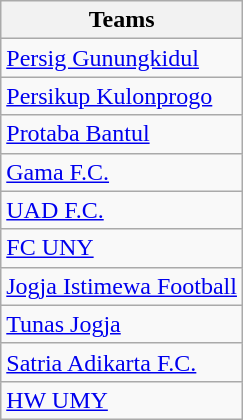<table class="wikitable">
<tr>
<th><strong>Teams</strong></th>
</tr>
<tr>
<td><a href='#'>Persig Gunungkidul</a></td>
</tr>
<tr>
<td><a href='#'>Persikup Kulonprogo</a></td>
</tr>
<tr>
<td><a href='#'>Protaba Bantul</a></td>
</tr>
<tr>
<td><a href='#'>Gama F.C.</a></td>
</tr>
<tr>
<td><a href='#'>UAD F.C.</a></td>
</tr>
<tr>
<td><a href='#'>FC UNY</a></td>
</tr>
<tr>
<td><a href='#'>Jogja Istimewa Football</a></td>
</tr>
<tr>
<td><a href='#'>Tunas Jogja</a></td>
</tr>
<tr>
<td><a href='#'>Satria Adikarta F.C.</a></td>
</tr>
<tr>
<td><a href='#'>HW UMY</a></td>
</tr>
</table>
